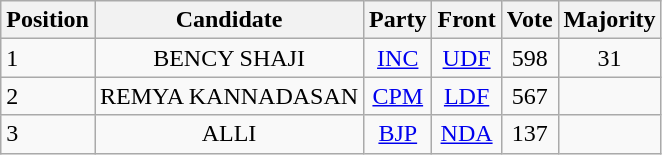<table class="wikitable">
<tr>
<th scope="col">Position</th>
<th scope="col">Candidate</th>
<th scope="col">Party</th>
<th scope="col">Front</th>
<th scope="col">Vote</th>
<th scope="col">Majority</th>
</tr>
<tr>
<td>1</td>
<td align="center">BENCY SHAJI</td>
<td align="center"><a href='#'>INC</a></td>
<td align="center"><a href='#'>UDF</a></td>
<td align="center">598</td>
<td align="center">31</td>
</tr>
<tr>
<td>2</td>
<td align="center">REMYA KANNADASAN</td>
<td align="center"><a href='#'>CPM</a></td>
<td align="center"><a href='#'>LDF</a></td>
<td align="center">567</td>
<td align="center"></td>
</tr>
<tr>
<td>3</td>
<td align="center">ALLI</td>
<td align="center"><a href='#'>BJP</a></td>
<td align="center"><a href='#'>NDA</a></td>
<td align="center">137</td>
<td align="center"></td>
</tr>
</table>
